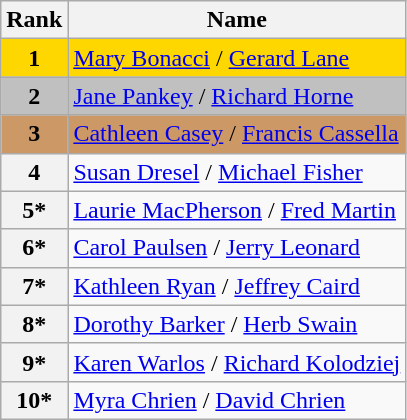<table class="wikitable">
<tr>
<th>Rank</th>
<th>Name</th>
</tr>
<tr bgcolor="gold">
<td align="center"><strong>1</strong></td>
<td><a href='#'>Mary Bonacci</a> / <a href='#'>Gerard Lane</a></td>
</tr>
<tr bgcolor="silver">
<td align="center"><strong>2</strong></td>
<td><a href='#'>Jane Pankey</a> / <a href='#'>Richard Horne</a></td>
</tr>
<tr bgcolor="cc9966">
<td align="center"><strong>3</strong></td>
<td><a href='#'>Cathleen Casey</a> / <a href='#'>Francis Cassella</a></td>
</tr>
<tr>
<th>4</th>
<td><a href='#'>Susan Dresel</a> / <a href='#'>Michael Fisher</a></td>
</tr>
<tr>
<th>5*</th>
<td><a href='#'>Laurie MacPherson</a> / <a href='#'>Fred Martin</a></td>
</tr>
<tr>
<th>6*</th>
<td><a href='#'>Carol Paulsen</a> / <a href='#'>Jerry Leonard</a></td>
</tr>
<tr>
<th>7*</th>
<td><a href='#'>Kathleen Ryan</a> / <a href='#'>Jeffrey Caird</a></td>
</tr>
<tr>
<th>8*</th>
<td><a href='#'>Dorothy Barker</a> / <a href='#'>Herb Swain</a></td>
</tr>
<tr>
<th>9*</th>
<td><a href='#'>Karen Warlos</a> / <a href='#'>Richard Kolodziej</a></td>
</tr>
<tr>
<th>10*</th>
<td><a href='#'>Myra Chrien</a> / <a href='#'>David Chrien</a></td>
</tr>
</table>
